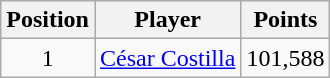<table class=wikitable>
<tr>
<th>Position</th>
<th>Player</th>
<th>Points</th>
</tr>
<tr>
<td align=center>1</td>
<td> <a href='#'>César Costilla</a></td>
<td align=center>101,588</td>
</tr>
</table>
